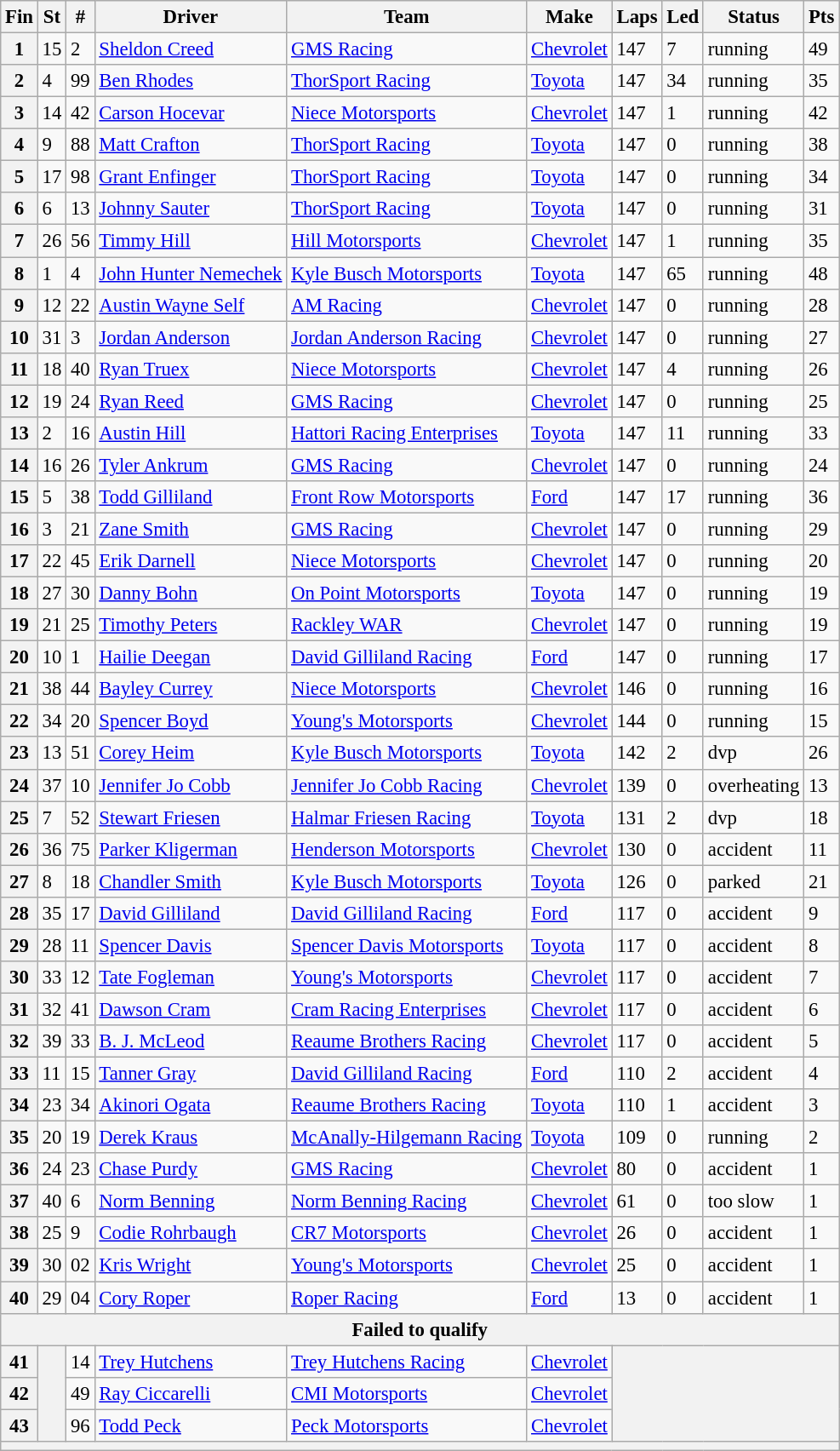<table class="wikitable" style="font-size:95%">
<tr>
<th>Fin</th>
<th>St</th>
<th>#</th>
<th>Driver</th>
<th>Team</th>
<th>Make</th>
<th>Laps</th>
<th>Led</th>
<th>Status</th>
<th>Pts</th>
</tr>
<tr>
<th>1</th>
<td>15</td>
<td>2</td>
<td><a href='#'>Sheldon Creed</a></td>
<td><a href='#'>GMS Racing</a></td>
<td><a href='#'>Chevrolet</a></td>
<td>147</td>
<td>7</td>
<td>running</td>
<td>49</td>
</tr>
<tr>
<th>2</th>
<td>4</td>
<td>99</td>
<td><a href='#'>Ben Rhodes</a></td>
<td><a href='#'>ThorSport Racing</a></td>
<td><a href='#'>Toyota</a></td>
<td>147</td>
<td>34</td>
<td>running</td>
<td>35</td>
</tr>
<tr>
<th>3</th>
<td>14</td>
<td>42</td>
<td><a href='#'>Carson Hocevar</a></td>
<td><a href='#'>Niece Motorsports</a></td>
<td><a href='#'>Chevrolet</a></td>
<td>147</td>
<td>1</td>
<td>running</td>
<td>42</td>
</tr>
<tr>
<th>4</th>
<td>9</td>
<td>88</td>
<td><a href='#'>Matt Crafton</a></td>
<td><a href='#'>ThorSport Racing</a></td>
<td><a href='#'>Toyota</a></td>
<td>147</td>
<td>0</td>
<td>running</td>
<td>38</td>
</tr>
<tr>
<th>5</th>
<td>17</td>
<td>98</td>
<td><a href='#'>Grant Enfinger</a></td>
<td><a href='#'>ThorSport Racing</a></td>
<td><a href='#'>Toyota</a></td>
<td>147</td>
<td>0</td>
<td>running</td>
<td>34</td>
</tr>
<tr>
<th>6</th>
<td>6</td>
<td>13</td>
<td><a href='#'>Johnny Sauter</a></td>
<td><a href='#'>ThorSport Racing</a></td>
<td><a href='#'>Toyota</a></td>
<td>147</td>
<td>0</td>
<td>running</td>
<td>31</td>
</tr>
<tr>
<th>7</th>
<td>26</td>
<td>56</td>
<td><a href='#'>Timmy Hill</a></td>
<td><a href='#'>Hill Motorsports</a></td>
<td><a href='#'>Chevrolet</a></td>
<td>147</td>
<td>1</td>
<td>running</td>
<td>35</td>
</tr>
<tr>
<th>8</th>
<td>1</td>
<td>4</td>
<td><a href='#'>John Hunter Nemechek</a></td>
<td><a href='#'>Kyle Busch Motorsports</a></td>
<td><a href='#'>Toyota</a></td>
<td>147</td>
<td>65</td>
<td>running</td>
<td>48</td>
</tr>
<tr>
<th>9</th>
<td>12</td>
<td>22</td>
<td><a href='#'>Austin Wayne Self</a></td>
<td><a href='#'>AM Racing</a></td>
<td><a href='#'>Chevrolet</a></td>
<td>147</td>
<td>0</td>
<td>running</td>
<td>28</td>
</tr>
<tr>
<th>10</th>
<td>31</td>
<td>3</td>
<td><a href='#'>Jordan Anderson</a></td>
<td><a href='#'>Jordan Anderson Racing</a></td>
<td><a href='#'>Chevrolet</a></td>
<td>147</td>
<td>0</td>
<td>running</td>
<td>27</td>
</tr>
<tr>
<th>11</th>
<td>18</td>
<td>40</td>
<td><a href='#'>Ryan Truex</a></td>
<td><a href='#'>Niece Motorsports</a></td>
<td><a href='#'>Chevrolet</a></td>
<td>147</td>
<td>4</td>
<td>running</td>
<td>26</td>
</tr>
<tr>
<th>12</th>
<td>19</td>
<td>24</td>
<td><a href='#'>Ryan Reed</a></td>
<td><a href='#'>GMS Racing</a></td>
<td><a href='#'>Chevrolet</a></td>
<td>147</td>
<td>0</td>
<td>running</td>
<td>25</td>
</tr>
<tr>
<th>13</th>
<td>2</td>
<td>16</td>
<td><a href='#'>Austin Hill</a></td>
<td><a href='#'>Hattori Racing Enterprises</a></td>
<td><a href='#'>Toyota</a></td>
<td>147</td>
<td>11</td>
<td>running</td>
<td>33</td>
</tr>
<tr>
<th>14</th>
<td>16</td>
<td>26</td>
<td><a href='#'>Tyler Ankrum</a></td>
<td><a href='#'>GMS Racing</a></td>
<td><a href='#'>Chevrolet</a></td>
<td>147</td>
<td>0</td>
<td>running</td>
<td>24</td>
</tr>
<tr>
<th>15</th>
<td>5</td>
<td>38</td>
<td><a href='#'>Todd Gilliland</a></td>
<td><a href='#'>Front Row Motorsports</a></td>
<td><a href='#'>Ford</a></td>
<td>147</td>
<td>17</td>
<td>running</td>
<td>36</td>
</tr>
<tr>
<th>16</th>
<td>3</td>
<td>21</td>
<td><a href='#'>Zane Smith</a></td>
<td><a href='#'>GMS Racing</a></td>
<td><a href='#'>Chevrolet</a></td>
<td>147</td>
<td>0</td>
<td>running</td>
<td>29</td>
</tr>
<tr>
<th>17</th>
<td>22</td>
<td>45</td>
<td><a href='#'>Erik Darnell</a></td>
<td><a href='#'>Niece Motorsports</a></td>
<td><a href='#'>Chevrolet</a></td>
<td>147</td>
<td>0</td>
<td>running</td>
<td>20</td>
</tr>
<tr>
<th>18</th>
<td>27</td>
<td>30</td>
<td><a href='#'>Danny Bohn</a></td>
<td><a href='#'>On Point Motorsports</a></td>
<td><a href='#'>Toyota</a></td>
<td>147</td>
<td>0</td>
<td>running</td>
<td>19</td>
</tr>
<tr>
<th>19</th>
<td>21</td>
<td>25</td>
<td><a href='#'>Timothy Peters</a></td>
<td><a href='#'>Rackley WAR</a></td>
<td><a href='#'>Chevrolet</a></td>
<td>147</td>
<td>0</td>
<td>running</td>
<td>19</td>
</tr>
<tr>
<th>20</th>
<td>10</td>
<td>1</td>
<td><a href='#'>Hailie Deegan</a></td>
<td><a href='#'>David Gilliland Racing</a></td>
<td><a href='#'>Ford</a></td>
<td>147</td>
<td>0</td>
<td>running</td>
<td>17</td>
</tr>
<tr>
<th>21</th>
<td>38</td>
<td>44</td>
<td><a href='#'>Bayley Currey</a></td>
<td><a href='#'>Niece Motorsports</a></td>
<td><a href='#'>Chevrolet</a></td>
<td>146</td>
<td>0</td>
<td>running</td>
<td>16</td>
</tr>
<tr>
<th>22</th>
<td>34</td>
<td>20</td>
<td><a href='#'>Spencer Boyd</a></td>
<td><a href='#'>Young's Motorsports</a></td>
<td><a href='#'>Chevrolet</a></td>
<td>144</td>
<td>0</td>
<td>running</td>
<td>15</td>
</tr>
<tr>
<th>23</th>
<td>13</td>
<td>51</td>
<td><a href='#'>Corey Heim</a></td>
<td><a href='#'>Kyle Busch Motorsports</a></td>
<td><a href='#'>Toyota</a></td>
<td>142</td>
<td>2</td>
<td>dvp</td>
<td>26</td>
</tr>
<tr>
<th>24</th>
<td>37</td>
<td>10</td>
<td><a href='#'>Jennifer Jo Cobb</a></td>
<td><a href='#'>Jennifer Jo Cobb Racing</a></td>
<td><a href='#'>Chevrolet</a></td>
<td>139</td>
<td>0</td>
<td>overheating</td>
<td>13</td>
</tr>
<tr>
<th>25</th>
<td>7</td>
<td>52</td>
<td><a href='#'>Stewart Friesen</a></td>
<td><a href='#'>Halmar Friesen Racing</a></td>
<td><a href='#'>Toyota</a></td>
<td>131</td>
<td>2</td>
<td>dvp</td>
<td>18</td>
</tr>
<tr>
<th>26</th>
<td>36</td>
<td>75</td>
<td><a href='#'>Parker Kligerman</a></td>
<td><a href='#'>Henderson Motorsports</a></td>
<td><a href='#'>Chevrolet</a></td>
<td>130</td>
<td>0</td>
<td>accident</td>
<td>11</td>
</tr>
<tr>
<th>27</th>
<td>8</td>
<td>18</td>
<td><a href='#'>Chandler Smith</a></td>
<td><a href='#'>Kyle Busch Motorsports</a></td>
<td><a href='#'>Toyota</a></td>
<td>126</td>
<td>0</td>
<td>parked</td>
<td>21</td>
</tr>
<tr>
<th>28</th>
<td>35</td>
<td>17</td>
<td><a href='#'>David Gilliland</a></td>
<td><a href='#'>David Gilliland Racing</a></td>
<td><a href='#'>Ford</a></td>
<td>117</td>
<td>0</td>
<td>accident</td>
<td>9</td>
</tr>
<tr>
<th>29</th>
<td>28</td>
<td>11</td>
<td><a href='#'>Spencer Davis</a></td>
<td><a href='#'>Spencer Davis Motorsports</a></td>
<td><a href='#'>Toyota</a></td>
<td>117</td>
<td>0</td>
<td>accident</td>
<td>8</td>
</tr>
<tr>
<th>30</th>
<td>33</td>
<td>12</td>
<td><a href='#'>Tate Fogleman</a></td>
<td><a href='#'>Young's Motorsports</a></td>
<td><a href='#'>Chevrolet</a></td>
<td>117</td>
<td>0</td>
<td>accident</td>
<td>7</td>
</tr>
<tr>
<th>31</th>
<td>32</td>
<td>41</td>
<td><a href='#'>Dawson Cram</a></td>
<td><a href='#'>Cram Racing Enterprises</a></td>
<td><a href='#'>Chevrolet</a></td>
<td>117</td>
<td>0</td>
<td>accident</td>
<td>6</td>
</tr>
<tr>
<th>32</th>
<td>39</td>
<td>33</td>
<td><a href='#'>B. J. McLeod</a></td>
<td><a href='#'>Reaume Brothers Racing</a></td>
<td><a href='#'>Chevrolet</a></td>
<td>117</td>
<td>0</td>
<td>accident</td>
<td>5</td>
</tr>
<tr>
<th>33</th>
<td>11</td>
<td>15</td>
<td><a href='#'>Tanner Gray</a></td>
<td><a href='#'>David Gilliland Racing</a></td>
<td><a href='#'>Ford</a></td>
<td>110</td>
<td>2</td>
<td>accident</td>
<td>4</td>
</tr>
<tr>
<th>34</th>
<td>23</td>
<td>34</td>
<td><a href='#'>Akinori Ogata</a></td>
<td><a href='#'>Reaume Brothers Racing</a></td>
<td><a href='#'>Toyota</a></td>
<td>110</td>
<td>1</td>
<td>accident</td>
<td>3</td>
</tr>
<tr>
<th>35</th>
<td>20</td>
<td>19</td>
<td><a href='#'>Derek Kraus</a></td>
<td><a href='#'>McAnally-Hilgemann Racing</a></td>
<td><a href='#'>Toyota</a></td>
<td>109</td>
<td>0</td>
<td>running</td>
<td>2</td>
</tr>
<tr>
<th>36</th>
<td>24</td>
<td>23</td>
<td><a href='#'>Chase Purdy</a></td>
<td><a href='#'>GMS Racing</a></td>
<td><a href='#'>Chevrolet</a></td>
<td>80</td>
<td>0</td>
<td>accident</td>
<td>1</td>
</tr>
<tr>
<th>37</th>
<td>40</td>
<td>6</td>
<td><a href='#'>Norm Benning</a></td>
<td><a href='#'>Norm Benning Racing</a></td>
<td><a href='#'>Chevrolet</a></td>
<td>61</td>
<td>0</td>
<td>too slow</td>
<td>1</td>
</tr>
<tr>
<th>38</th>
<td>25</td>
<td>9</td>
<td><a href='#'>Codie Rohrbaugh</a></td>
<td><a href='#'>CR7 Motorsports</a></td>
<td><a href='#'>Chevrolet</a></td>
<td>26</td>
<td>0</td>
<td>accident</td>
<td>1</td>
</tr>
<tr>
<th>39</th>
<td>30</td>
<td>02</td>
<td><a href='#'>Kris Wright</a></td>
<td><a href='#'>Young's Motorsports</a></td>
<td><a href='#'>Chevrolet</a></td>
<td>25</td>
<td>0</td>
<td>accident</td>
<td>1</td>
</tr>
<tr>
<th>40</th>
<td>29</td>
<td>04</td>
<td><a href='#'>Cory Roper</a></td>
<td><a href='#'>Roper Racing</a></td>
<td><a href='#'>Ford</a></td>
<td>13</td>
<td>0</td>
<td>accident</td>
<td>1</td>
</tr>
<tr>
<th colspan="10">Failed to qualify</th>
</tr>
<tr>
<th>41</th>
<th rowspan="3"></th>
<td>14</td>
<td><a href='#'>Trey Hutchens</a></td>
<td><a href='#'>Trey Hutchens Racing</a></td>
<td><a href='#'>Chevrolet</a></td>
<th colspan="4" rowspan="3"></th>
</tr>
<tr>
<th>42</th>
<td>49</td>
<td><a href='#'>Ray Ciccarelli</a></td>
<td><a href='#'>CMI Motorsports</a></td>
<td><a href='#'>Chevrolet</a></td>
</tr>
<tr>
<th>43</th>
<td>96</td>
<td><a href='#'>Todd Peck</a></td>
<td><a href='#'>Peck Motorsports</a></td>
<td><a href='#'>Chevrolet</a></td>
</tr>
<tr>
<th colspan="10"></th>
</tr>
</table>
